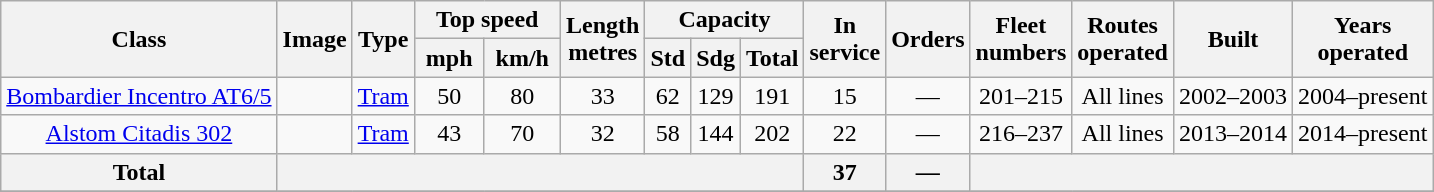<table class="wikitable" style="text-align:center;">
<tr ---- bgcolor=#f9f9f9>
<th rowspan="2">Class</th>
<th rowspan="2">Image</th>
<th rowspan="2">Type</th>
<th colspan="2"> Top speed </th>
<th rowspan="2">Length<br>metres</th>
<th colspan="3"> Capacity </th>
<th rowspan="2">In<br>service</th>
<th rowspan="2">Orders</th>
<th rowspan="2">Fleet<br>numbers</th>
<th rowspan="2">Routes<br>operated</th>
<th rowspan="2">Built</th>
<th rowspan="2">Years<br>operated</th>
</tr>
<tr style="background:#f9f9f9;">
<th> mph </th>
<th> km/h </th>
<th><abbr>Std</abbr></th>
<th><abbr>Sdg</abbr></th>
<th>Total</th>
</tr>
<tr>
<td><a href='#'>Bombardier Incentro AT6/5</a></td>
<td></td>
<td><a href='#'>Tram</a></td>
<td>50</td>
<td>80</td>
<td>33</td>
<td>62</td>
<td>129</td>
<td>191</td>
<td>15</td>
<td>—</td>
<td>201–215</td>
<td>All lines</td>
<td>2002–2003</td>
<td>2004–present</td>
</tr>
<tr>
<td><a href='#'>Alstom Citadis 302</a></td>
<td></td>
<td><a href='#'>Tram</a></td>
<td>43</td>
<td>70</td>
<td>32</td>
<td>58</td>
<td>144</td>
<td>202</td>
<td>22</td>
<td>—</td>
<td>216–237</td>
<td>All lines</td>
<td>2013–2014</td>
<td>2014–present</td>
</tr>
<tr>
<th>Total</th>
<th colspan="8"></th>
<th>37</th>
<th>—</th>
<th colspan="4"></th>
</tr>
<tr>
</tr>
</table>
